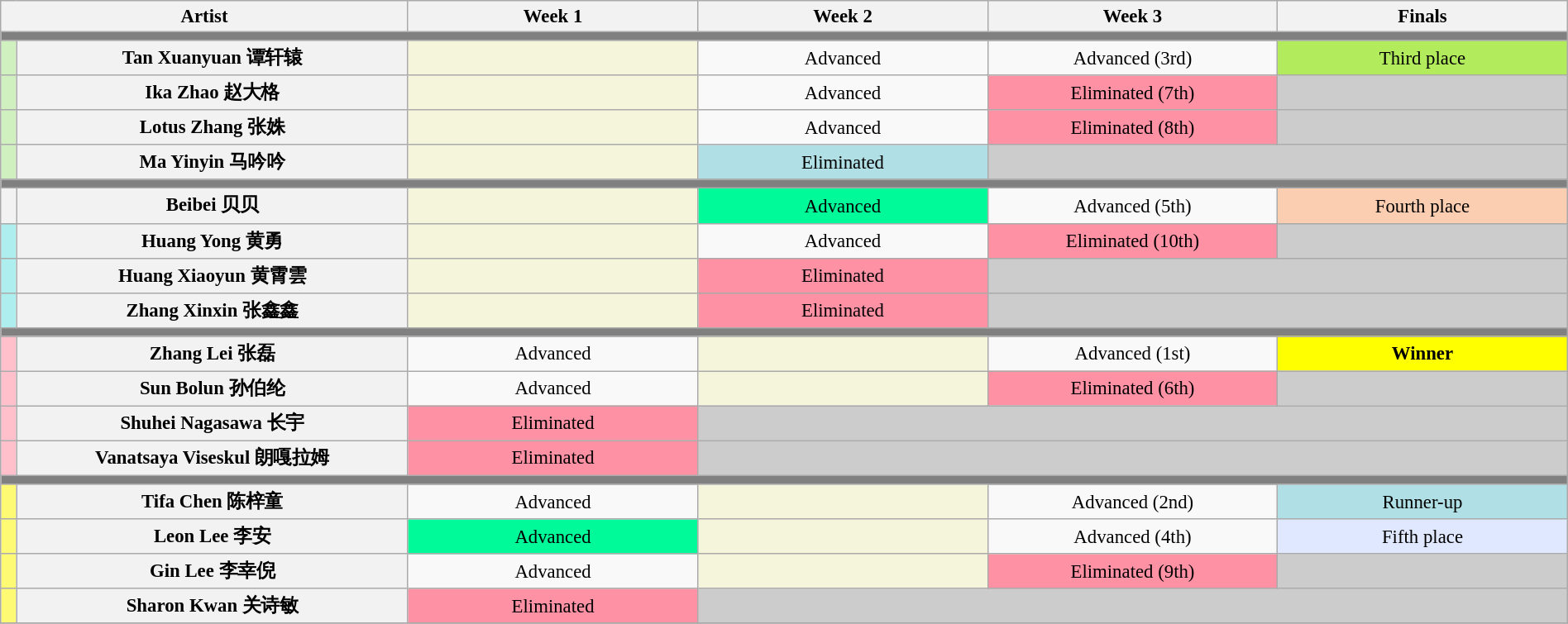<table class="wikitable"  style="font-size:95%; text-align:center; width:100%;">
<tr>
<th colspan="2">Artist</th>
<th style="width:18.5%;">Week 1</th>
<th style="width:18.5%;">Week 2</th>
<th style="width:18.5%;">Week 3</th>
<th style="width:18.5%;">Finals</th>
</tr>
<tr>
<th colspan="6" style="background:gray;"></th>
</tr>
<tr>
<th style="background:#d0f0c0;"></th>
<th>Tan Xuanyuan 谭轩辕</th>
<td style="background:#F5F5DC;"></td>
<td>Advanced</td>
<td>Advanced (3rd)</td>
<td style="background:#B2EC5D;">Third place</td>
</tr>
<tr>
<th style="background:#d0f0c0;"></th>
<th>Ika Zhao 赵大格</th>
<td style="background:#F5F5DC;"></td>
<td>Advanced</td>
<td style="background:#FF91A4;">Eliminated (7th)</td>
<td style="background:#ccc;"></td>
</tr>
<tr>
<th style="background:#d0f0c0;"></th>
<th>Lotus Zhang 张姝</th>
<td style="background:#F5F5DC;"></td>
<td>Advanced</td>
<td style="background:#FF91A4;">Eliminated (8th)</td>
<td style="background:#ccc;"></td>
</tr>
<tr>
<th style="background:#d0f0c0;"></th>
<th>Ma Yinyin 马吟吟</th>
<td style="background:#F5F5DC;"></td>
<td style="background:#B0E0E6;">Eliminated</td>
<td colspan="2" style="background:#ccc;"></td>
</tr>
<tr>
<th colspan="6" style="background:gray;"></th>
</tr>
<tr>
<th style="width:1%;" style="background:#afeeee;"></th>
<th style="width:25%;">Beibei 贝贝</th>
<td style="background:#F5F5DC;"></td>
<td style="background:#00FA9A;">Advanced</td>
<td>Advanced (5th)</td>
<td style="background:#FBCEB1;">Fourth place</td>
</tr>
<tr>
<th style="background:#afeeee;"></th>
<th>Huang Yong 黄勇</th>
<td style="background:#F5F5DC;"></td>
<td>Advanced</td>
<td style="background:#FF91A4;">Eliminated (10th)</td>
<td style="background:#ccc;"></td>
</tr>
<tr>
<th style="background:#afeeee;"></th>
<th>Huang Xiaoyun 黄霄雲</th>
<td style="background:#F5F5DC;"></td>
<td style="background:#FF91A4;">Eliminated</td>
<td colspan="2" style="background:#ccc;"></td>
</tr>
<tr>
<th style="background:#afeeee;"></th>
<th>Zhang Xinxin 张鑫鑫</th>
<td style="background:#F5F5DC;"></td>
<td style="background:#FF91A4;">Eliminated</td>
<td colspan="2" style="background:#ccc;"></td>
</tr>
<tr>
<th colspan="6" style="background:gray;"></th>
</tr>
<tr>
<th style="background:pink;"></th>
<th>Zhang Lei 张磊</th>
<td>Advanced</td>
<td style="background:#F5F5DC;"></td>
<td>Advanced (1st)</td>
<td style="background:yellow;"><strong>Winner</strong></td>
</tr>
<tr>
<th style="background:pink;"></th>
<th>Sun Bolun 孙伯纶</th>
<td>Advanced</td>
<td style="background:#F5F5DC;"></td>
<td style="background:#FF91A4;">Eliminated (6th)</td>
<td style="background:#ccc;"></td>
</tr>
<tr>
<th style="background:pink;"></th>
<th>Shuhei Nagasawa 长宇</th>
<td style="background:#FF91A4;">Eliminated</td>
<td colspan="3" style="background:#ccc;"></td>
</tr>
<tr>
<th style="background:pink;"></th>
<th>Vanatsaya Viseskul 朗嘎拉姆</th>
<td style="background:#FF91A4;">Eliminated</td>
<td colspan="3" style="background:#ccc;"></td>
</tr>
<tr>
<th colspan="6" style="background:gray;"></th>
</tr>
<tr>
<th style="background:#fffa73;"></th>
<th>Tifa Chen 陈梓童</th>
<td>Advanced</td>
<td style="background:#F5F5DC;"></td>
<td>Advanced (2nd)</td>
<td style="background:#B0E0E6;">Runner-up</td>
</tr>
<tr>
<th style="background:#fffa73;"></th>
<th>Leon Lee 李安</th>
<td style="background:#00FA9A;">Advanced</td>
<td style="background:#F5F5DC;"></td>
<td>Advanced (4th)</td>
<td style="background:#E0E8FF;">Fifth place</td>
</tr>
<tr>
<th style="background:#fffa73;"></th>
<th>Gin Lee 李幸倪</th>
<td>Advanced</td>
<td style="background:#F5F5DC;"></td>
<td style="background:#FF91A4;">Eliminated (9th)</td>
<td style="background:#ccc;"></td>
</tr>
<tr>
<th style="background:#fffa73;"></th>
<th>Sharon Kwan 关诗敏</th>
<td style="background:#FF91A4;">Eliminated</td>
<td colspan="3" style="background:#ccc;"></td>
</tr>
<tr>
</tr>
</table>
